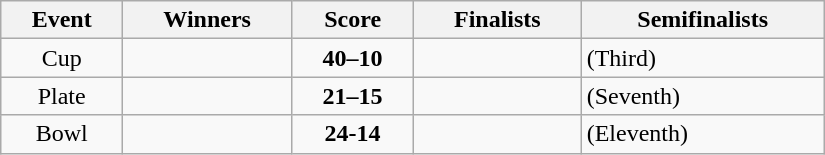<table class="wikitable" width=550 style="text-align: center">
<tr>
<th>Event</th>
<th>Winners</th>
<th>Score</th>
<th>Finalists</th>
<th>Semifinalists</th>
</tr>
<tr>
<td>Cup</td>
<td align=left><strong></strong></td>
<td><strong>40–10</strong></td>
<td align=left></td>
<td align=left> (Third)<br></td>
</tr>
<tr>
<td>Plate</td>
<td align=left><strong></strong></td>
<td><strong>21–15</strong></td>
<td align=left></td>
<td align=left> (Seventh)<br></td>
</tr>
<tr>
<td>Bowl</td>
<td align=left><strong></strong></td>
<td><strong>24-14</strong></td>
<td align=left></td>
<td align=left> (Eleventh)<br></td>
</tr>
</table>
